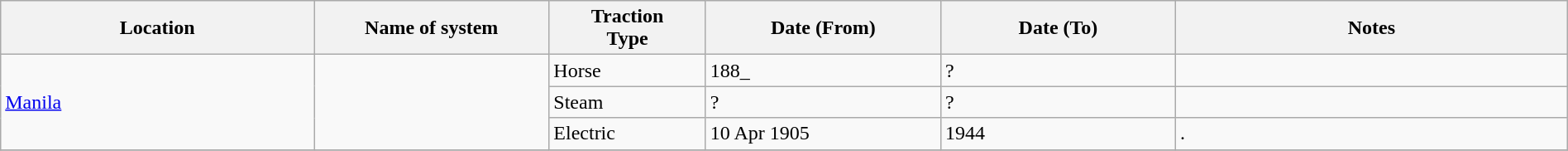<table class="wikitable" width=100%>
<tr>
<th width=20%>Location</th>
<th width=15%>Name of system</th>
<th width=10%>Traction<br>Type</th>
<th width=15%>Date (From)</th>
<th width=15%>Date (To)</th>
<th width=25%>Notes</th>
</tr>
<tr>
<td rowspan="3"><a href='#'>Manila</a></td>
<td rowspan="3"> </td>
<td>Horse</td>
<td>188_</td>
<td>?</td>
<td> </td>
</tr>
<tr>
<td>Steam</td>
<td>?</td>
<td>?</td>
<td> </td>
</tr>
<tr>
<td>Electric</td>
<td>10 Apr 1905</td>
<td>1944</td>
<td>.</td>
</tr>
<tr>
</tr>
</table>
